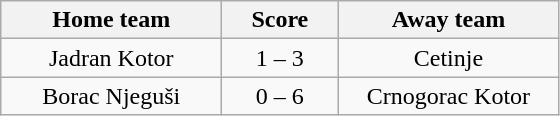<table class="wikitable" style="text-align: center">
<tr>
<th width=140>Home team</th>
<th width=70>Score</th>
<th width=140>Away team</th>
</tr>
<tr>
<td>Jadran Kotor</td>
<td>1 – 3</td>
<td>Cetinje</td>
</tr>
<tr>
<td>Borac Njeguši</td>
<td>0 – 6</td>
<td>Crnogorac Kotor</td>
</tr>
</table>
